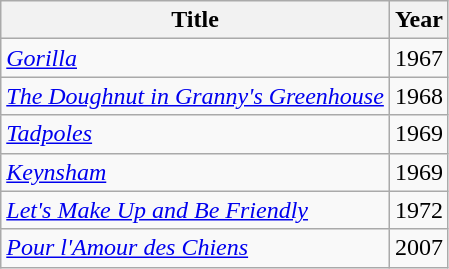<table class="wikitable">
<tr>
<th>Title</th>
<th>Year</th>
</tr>
<tr>
<td><em><a href='#'>Gorilla</a></em></td>
<td>1967</td>
</tr>
<tr>
<td><em><a href='#'>The Doughnut in Granny's Greenhouse</a></em></td>
<td>1968</td>
</tr>
<tr>
<td><em><a href='#'>Tadpoles</a></em></td>
<td>1969</td>
</tr>
<tr>
<td><em><a href='#'>Keynsham</a></em></td>
<td>1969</td>
</tr>
<tr>
<td><em><a href='#'>Let's Make Up and Be Friendly</a></em></td>
<td>1972</td>
</tr>
<tr>
<td><em><a href='#'>Pour l'Amour des Chiens</a></em></td>
<td>2007</td>
</tr>
</table>
